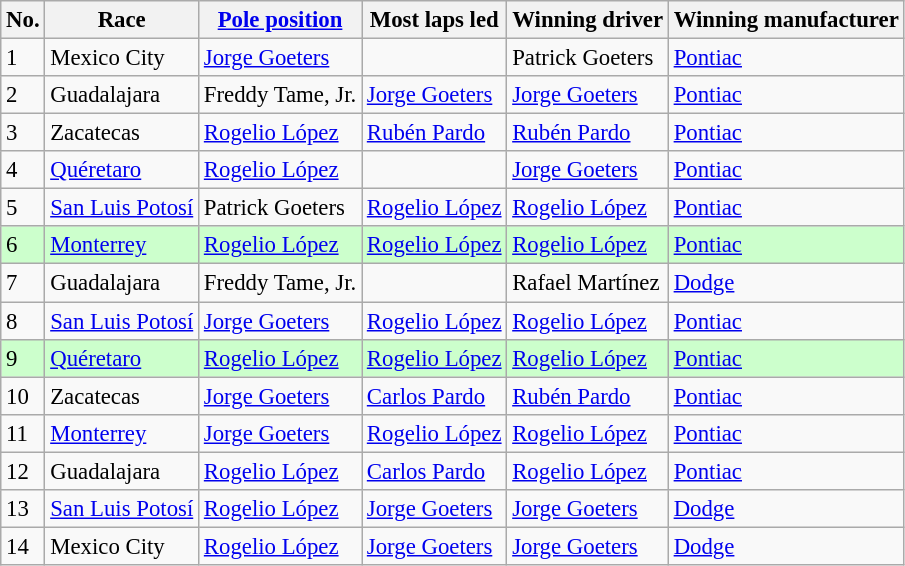<table class="wikitable sortable" style="font-size:95%">
<tr>
<th>No.</th>
<th>Race</th>
<th><a href='#'>Pole position</a></th>
<th>Most laps led</th>
<th>Winning driver</th>
<th>Winning manufacturer</th>
</tr>
<tr>
<td>1</td>
<td> Mexico City</td>
<td> <a href='#'>Jorge Goeters</a></td>
<td></td>
<td> Patrick Goeters</td>
<td> <a href='#'>Pontiac</a></td>
</tr>
<tr>
<td>2</td>
<td> Guadalajara</td>
<td> Freddy Tame, Jr.</td>
<td> <a href='#'>Jorge Goeters</a></td>
<td> <a href='#'>Jorge Goeters</a></td>
<td> <a href='#'>Pontiac</a></td>
</tr>
<tr>
<td>3</td>
<td> Zacatecas</td>
<td> <a href='#'>Rogelio López</a></td>
<td> <a href='#'>Rubén Pardo</a></td>
<td> <a href='#'>Rubén Pardo</a></td>
<td> <a href='#'>Pontiac</a></td>
</tr>
<tr>
<td>4</td>
<td> <a href='#'>Quéretaro</a></td>
<td> <a href='#'>Rogelio López</a></td>
<td></td>
<td> <a href='#'>Jorge Goeters</a></td>
<td> <a href='#'>Pontiac</a></td>
</tr>
<tr>
<td>5</td>
<td> <a href='#'>San Luis Potosí</a></td>
<td> Patrick Goeters</td>
<td> <a href='#'>Rogelio López</a></td>
<td> <a href='#'>Rogelio López</a></td>
<td> <a href='#'>Pontiac</a></td>
</tr>
<tr style="background:#ccffcc;">
<td>6</td>
<td> <a href='#'>Monterrey</a></td>
<td> <a href='#'>Rogelio López</a></td>
<td> <a href='#'>Rogelio López</a></td>
<td> <a href='#'>Rogelio López</a></td>
<td> <a href='#'>Pontiac</a></td>
</tr>
<tr>
<td>7</td>
<td> Guadalajara</td>
<td> Freddy Tame, Jr.</td>
<td></td>
<td> Rafael Martínez</td>
<td> <a href='#'>Dodge</a></td>
</tr>
<tr>
<td>8</td>
<td> <a href='#'>San Luis Potosí</a></td>
<td> <a href='#'>Jorge Goeters</a></td>
<td> <a href='#'>Rogelio López</a></td>
<td> <a href='#'>Rogelio López</a></td>
<td> <a href='#'>Pontiac</a></td>
</tr>
<tr style="background:#ccffcc;">
<td>9</td>
<td> <a href='#'>Quéretaro</a></td>
<td> <a href='#'>Rogelio López</a></td>
<td> <a href='#'>Rogelio López</a></td>
<td> <a href='#'>Rogelio López</a></td>
<td> <a href='#'>Pontiac</a></td>
</tr>
<tr>
<td>10</td>
<td> Zacatecas</td>
<td> <a href='#'>Jorge Goeters</a></td>
<td> <a href='#'>Carlos Pardo</a></td>
<td> <a href='#'>Rubén Pardo</a></td>
<td> <a href='#'>Pontiac</a></td>
</tr>
<tr>
<td>11</td>
<td> <a href='#'>Monterrey</a></td>
<td> <a href='#'>Jorge Goeters</a></td>
<td> <a href='#'>Rogelio López</a></td>
<td> <a href='#'>Rogelio López</a></td>
<td> <a href='#'>Pontiac</a></td>
</tr>
<tr>
<td>12</td>
<td> Guadalajara</td>
<td> <a href='#'>Rogelio López</a></td>
<td> <a href='#'>Carlos Pardo</a></td>
<td> <a href='#'>Rogelio López</a></td>
<td> <a href='#'>Pontiac</a></td>
</tr>
<tr>
<td>13</td>
<td> <a href='#'>San Luis Potosí</a></td>
<td> <a href='#'>Rogelio López</a></td>
<td> <a href='#'>Jorge Goeters</a></td>
<td> <a href='#'>Jorge Goeters</a></td>
<td> <a href='#'>Dodge</a></td>
</tr>
<tr>
<td>14</td>
<td> Mexico City</td>
<td> <a href='#'>Rogelio López</a></td>
<td> <a href='#'>Jorge Goeters</a></td>
<td> <a href='#'>Jorge Goeters</a></td>
<td> <a href='#'>Dodge</a></td>
</tr>
</table>
